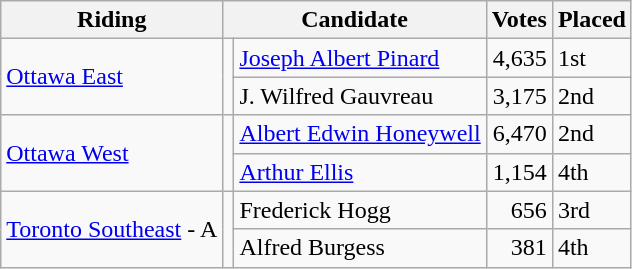<table class="wikitable" style="text-align:left;">
<tr>
<th>Riding</th>
<th colspan="2">Candidate</th>
<th>Votes</th>
<th>Placed</th>
</tr>
<tr>
<td rowspan="2"><a href='#'>Ottawa East</a></td>
<td rowspan="2"></td>
<td><a href='#'>Joseph Albert Pinard</a></td>
<td style="text-align:right;">4,635</td>
<td>1st</td>
</tr>
<tr>
<td>J. Wilfred Gauvreau</td>
<td style="text-align:right;">3,175</td>
<td>2nd</td>
</tr>
<tr>
<td rowspan="2"><a href='#'>Ottawa West</a></td>
<td rowspan="2"></td>
<td><a href='#'>Albert Edwin Honeywell</a></td>
<td style="text-align:right;">6,470</td>
<td>2nd</td>
</tr>
<tr>
<td><a href='#'>Arthur Ellis</a></td>
<td style="text-align:right;">1,154</td>
<td>4th</td>
</tr>
<tr>
<td rowspan="2"><a href='#'>Toronto Southeast</a> - A</td>
<td rowspan="2"></td>
<td>Frederick Hogg</td>
<td style="text-align:right;">656</td>
<td>3rd</td>
</tr>
<tr>
<td>Alfred Burgess</td>
<td style="text-align:right;">381</td>
<td>4th</td>
</tr>
</table>
